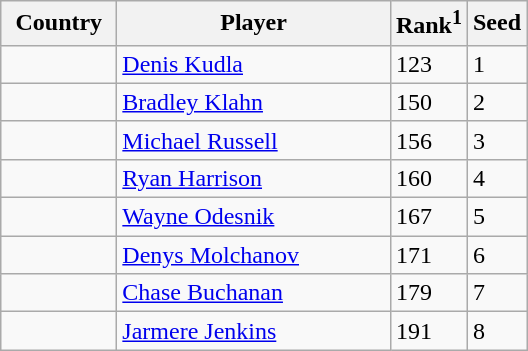<table class="sortable wikitable">
<tr>
<th width="70">Country</th>
<th width="175">Player</th>
<th>Rank<sup>1</sup></th>
<th>Seed</th>
</tr>
<tr>
<td></td>
<td><a href='#'>Denis Kudla</a></td>
<td>123</td>
<td>1</td>
</tr>
<tr>
<td></td>
<td><a href='#'>Bradley Klahn</a></td>
<td>150</td>
<td>2</td>
</tr>
<tr>
<td></td>
<td><a href='#'>Michael Russell</a></td>
<td>156</td>
<td>3</td>
</tr>
<tr>
<td></td>
<td><a href='#'>Ryan Harrison</a></td>
<td>160</td>
<td>4</td>
</tr>
<tr>
<td></td>
<td><a href='#'>Wayne Odesnik</a></td>
<td>167</td>
<td>5</td>
</tr>
<tr>
<td></td>
<td><a href='#'>Denys Molchanov</a></td>
<td>171</td>
<td>6</td>
</tr>
<tr>
<td></td>
<td><a href='#'>Chase Buchanan</a></td>
<td>179</td>
<td>7</td>
</tr>
<tr>
<td></td>
<td><a href='#'>Jarmere Jenkins</a></td>
<td>191</td>
<td>8</td>
</tr>
</table>
